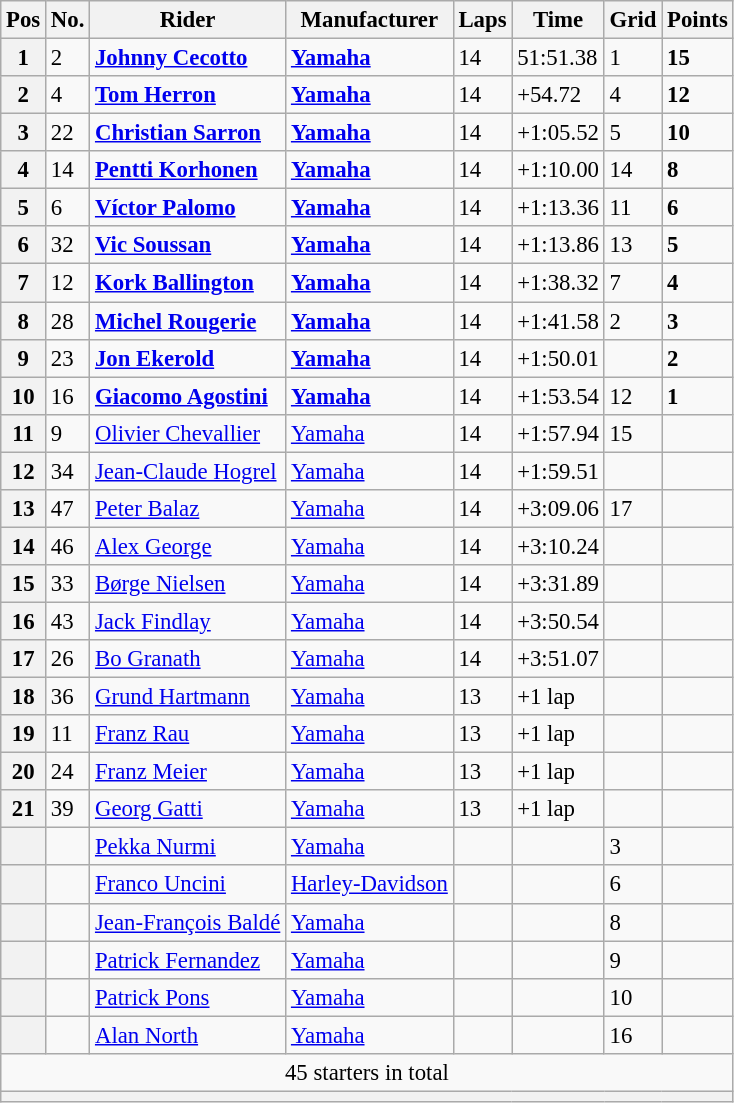<table class="wikitable" style="font-size: 95%;">
<tr>
<th>Pos</th>
<th>No.</th>
<th>Rider</th>
<th>Manufacturer</th>
<th>Laps</th>
<th>Time</th>
<th>Grid</th>
<th>Points</th>
</tr>
<tr>
<th>1</th>
<td>2</td>
<td> <strong><a href='#'>Johnny Cecotto</a></strong></td>
<td><strong><a href='#'>Yamaha</a></strong></td>
<td>14</td>
<td>51:51.38</td>
<td>1</td>
<td><strong>15</strong></td>
</tr>
<tr>
<th>2</th>
<td>4</td>
<td> <strong><a href='#'>Tom Herron</a></strong></td>
<td><strong><a href='#'>Yamaha</a></strong></td>
<td>14</td>
<td>+54.72</td>
<td>4</td>
<td><strong>12</strong></td>
</tr>
<tr>
<th>3</th>
<td>22</td>
<td> <strong><a href='#'>Christian Sarron</a></strong></td>
<td><strong><a href='#'>Yamaha</a></strong></td>
<td>14</td>
<td>+1:05.52</td>
<td>5</td>
<td><strong>10</strong></td>
</tr>
<tr>
<th>4</th>
<td>14</td>
<td> <strong><a href='#'>Pentti Korhonen</a></strong></td>
<td><strong><a href='#'>Yamaha</a></strong></td>
<td>14</td>
<td>+1:10.00</td>
<td>14</td>
<td><strong>8</strong></td>
</tr>
<tr>
<th>5</th>
<td>6</td>
<td> <strong><a href='#'>Víctor Palomo</a></strong></td>
<td><strong><a href='#'>Yamaha</a></strong></td>
<td>14</td>
<td>+1:13.36</td>
<td>11</td>
<td><strong>6</strong></td>
</tr>
<tr>
<th>6</th>
<td>32</td>
<td> <strong><a href='#'>Vic Soussan</a></strong></td>
<td><strong><a href='#'>Yamaha</a></strong></td>
<td>14</td>
<td>+1:13.86</td>
<td>13</td>
<td><strong>5</strong></td>
</tr>
<tr>
<th>7</th>
<td>12</td>
<td> <strong><a href='#'>Kork Ballington</a></strong></td>
<td><strong><a href='#'>Yamaha</a></strong></td>
<td>14</td>
<td>+1:38.32</td>
<td>7</td>
<td><strong>4</strong></td>
</tr>
<tr>
<th>8</th>
<td>28</td>
<td> <strong><a href='#'>Michel Rougerie</a></strong></td>
<td><strong><a href='#'>Yamaha</a></strong></td>
<td>14</td>
<td>+1:41.58</td>
<td>2</td>
<td><strong>3</strong></td>
</tr>
<tr>
<th>9</th>
<td>23</td>
<td> <strong><a href='#'>Jon Ekerold</a></strong></td>
<td><strong><a href='#'>Yamaha</a></strong></td>
<td>14</td>
<td>+1:50.01</td>
<td></td>
<td><strong>2</strong></td>
</tr>
<tr>
<th>10</th>
<td>16</td>
<td> <strong><a href='#'>Giacomo Agostini</a></strong></td>
<td><strong><a href='#'>Yamaha</a></strong></td>
<td>14</td>
<td>+1:53.54</td>
<td>12</td>
<td><strong>1</strong></td>
</tr>
<tr>
<th>11</th>
<td>9</td>
<td> <a href='#'>Olivier Chevallier</a></td>
<td><a href='#'>Yamaha</a></td>
<td>14</td>
<td>+1:57.94</td>
<td>15</td>
<td></td>
</tr>
<tr>
<th>12</th>
<td>34</td>
<td> <a href='#'>Jean-Claude Hogrel</a></td>
<td><a href='#'>Yamaha</a></td>
<td>14</td>
<td>+1:59.51</td>
<td></td>
<td></td>
</tr>
<tr>
<th>13</th>
<td>47</td>
<td> <a href='#'>Peter Balaz</a></td>
<td><a href='#'>Yamaha</a></td>
<td>14</td>
<td>+3:09.06</td>
<td>17</td>
<td></td>
</tr>
<tr>
<th>14</th>
<td>46</td>
<td> <a href='#'>Alex George</a></td>
<td><a href='#'>Yamaha</a></td>
<td>14</td>
<td>+3:10.24</td>
<td></td>
<td></td>
</tr>
<tr>
<th>15</th>
<td>33</td>
<td> <a href='#'>Børge Nielsen</a></td>
<td><a href='#'>Yamaha</a></td>
<td>14</td>
<td>+3:31.89</td>
<td></td>
<td></td>
</tr>
<tr>
<th>16</th>
<td>43</td>
<td> <a href='#'>Jack Findlay</a></td>
<td><a href='#'>Yamaha</a></td>
<td>14</td>
<td>+3:50.54</td>
<td></td>
<td></td>
</tr>
<tr>
<th>17</th>
<td>26</td>
<td> <a href='#'>Bo Granath</a></td>
<td><a href='#'>Yamaha</a></td>
<td>14</td>
<td>+3:51.07</td>
<td></td>
<td></td>
</tr>
<tr>
<th>18</th>
<td>36</td>
<td> <a href='#'>Grund Hartmann</a></td>
<td><a href='#'>Yamaha</a></td>
<td>13</td>
<td>+1 lap</td>
<td></td>
<td></td>
</tr>
<tr>
<th>19</th>
<td>11</td>
<td> <a href='#'>Franz Rau</a></td>
<td><a href='#'>Yamaha</a></td>
<td>13</td>
<td>+1 lap</td>
<td></td>
<td></td>
</tr>
<tr>
<th>20</th>
<td>24</td>
<td> <a href='#'>Franz Meier</a></td>
<td><a href='#'>Yamaha</a></td>
<td>13</td>
<td>+1 lap</td>
<td></td>
<td></td>
</tr>
<tr>
<th>21</th>
<td>39</td>
<td> <a href='#'>Georg Gatti</a></td>
<td><a href='#'>Yamaha</a></td>
<td>13</td>
<td>+1 lap</td>
<td></td>
<td></td>
</tr>
<tr>
<th></th>
<td></td>
<td> <a href='#'>Pekka Nurmi</a></td>
<td><a href='#'>Yamaha</a></td>
<td></td>
<td></td>
<td>3</td>
<td></td>
</tr>
<tr>
<th></th>
<td></td>
<td> <a href='#'>Franco Uncini</a></td>
<td><a href='#'>Harley-Davidson</a></td>
<td></td>
<td></td>
<td>6</td>
<td></td>
</tr>
<tr>
<th></th>
<td></td>
<td> <a href='#'>Jean-François Baldé</a></td>
<td><a href='#'>Yamaha</a></td>
<td></td>
<td></td>
<td>8</td>
<td></td>
</tr>
<tr>
<th></th>
<td></td>
<td> <a href='#'>Patrick Fernandez</a></td>
<td><a href='#'>Yamaha</a></td>
<td></td>
<td></td>
<td>9</td>
<td></td>
</tr>
<tr>
<th></th>
<td></td>
<td> <a href='#'>Patrick Pons</a></td>
<td><a href='#'>Yamaha</a></td>
<td></td>
<td></td>
<td>10</td>
<td></td>
</tr>
<tr>
<th></th>
<td></td>
<td> <a href='#'>Alan North</a></td>
<td><a href='#'>Yamaha</a></td>
<td></td>
<td></td>
<td>16</td>
<td></td>
</tr>
<tr>
<td colspan=8 align=center>45 starters in total</td>
</tr>
<tr>
<th colspan=8></th>
</tr>
</table>
